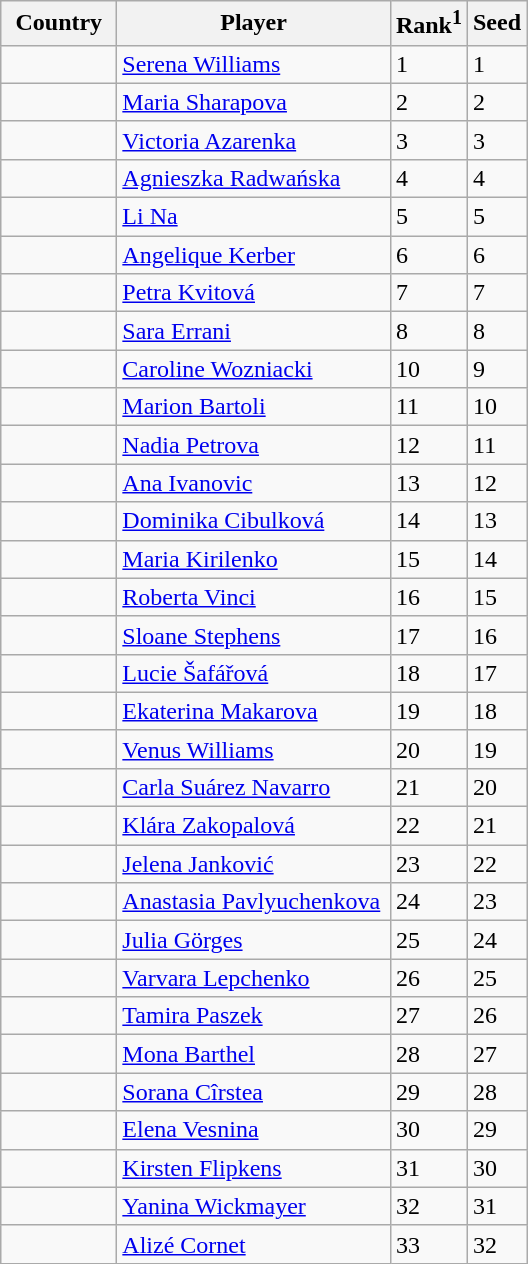<table class="sortable wikitable">
<tr>
<th width="70">Country</th>
<th width="175">Player</th>
<th>Rank<sup>1</sup></th>
<th>Seed</th>
</tr>
<tr>
<td></td>
<td><a href='#'>Serena Williams</a></td>
<td>1</td>
<td>1</td>
</tr>
<tr>
<td></td>
<td><a href='#'>Maria Sharapova</a></td>
<td>2</td>
<td>2</td>
</tr>
<tr>
<td></td>
<td><a href='#'>Victoria Azarenka</a></td>
<td>3</td>
<td>3</td>
</tr>
<tr>
<td></td>
<td><a href='#'>Agnieszka Radwańska</a></td>
<td>4</td>
<td>4</td>
</tr>
<tr>
<td></td>
<td><a href='#'>Li Na</a></td>
<td>5</td>
<td>5</td>
</tr>
<tr>
<td></td>
<td><a href='#'>Angelique Kerber</a></td>
<td>6</td>
<td>6</td>
</tr>
<tr>
<td></td>
<td><a href='#'>Petra Kvitová</a></td>
<td>7</td>
<td>7</td>
</tr>
<tr>
<td></td>
<td><a href='#'>Sara Errani</a></td>
<td>8</td>
<td>8</td>
</tr>
<tr>
<td></td>
<td><a href='#'>Caroline Wozniacki</a></td>
<td>10</td>
<td>9</td>
</tr>
<tr>
<td></td>
<td><a href='#'>Marion Bartoli</a></td>
<td>11</td>
<td>10</td>
</tr>
<tr>
<td></td>
<td><a href='#'>Nadia Petrova</a></td>
<td>12</td>
<td>11</td>
</tr>
<tr>
<td></td>
<td><a href='#'>Ana Ivanovic</a></td>
<td>13</td>
<td>12</td>
</tr>
<tr>
<td></td>
<td><a href='#'>Dominika Cibulková</a></td>
<td>14</td>
<td>13</td>
</tr>
<tr>
<td></td>
<td><a href='#'>Maria Kirilenko</a></td>
<td>15</td>
<td>14</td>
</tr>
<tr>
<td></td>
<td><a href='#'>Roberta Vinci</a></td>
<td>16</td>
<td>15</td>
</tr>
<tr>
<td></td>
<td><a href='#'>Sloane Stephens</a></td>
<td>17</td>
<td>16</td>
</tr>
<tr>
<td></td>
<td><a href='#'>Lucie Šafářová</a></td>
<td>18</td>
<td>17</td>
</tr>
<tr>
<td></td>
<td><a href='#'>Ekaterina Makarova</a></td>
<td>19</td>
<td>18</td>
</tr>
<tr>
<td></td>
<td><a href='#'>Venus Williams</a></td>
<td>20</td>
<td>19</td>
</tr>
<tr>
<td></td>
<td><a href='#'>Carla Suárez Navarro</a></td>
<td>21</td>
<td>20</td>
</tr>
<tr>
<td></td>
<td><a href='#'>Klára Zakopalová</a></td>
<td>22</td>
<td>21</td>
</tr>
<tr>
<td></td>
<td><a href='#'>Jelena Janković</a></td>
<td>23</td>
<td>22</td>
</tr>
<tr>
<td></td>
<td><a href='#'>Anastasia Pavlyuchenkova</a></td>
<td>24</td>
<td>23</td>
</tr>
<tr>
<td></td>
<td><a href='#'>Julia Görges</a></td>
<td>25</td>
<td>24</td>
</tr>
<tr>
<td></td>
<td><a href='#'>Varvara Lepchenko</a></td>
<td>26</td>
<td>25</td>
</tr>
<tr>
<td></td>
<td><a href='#'>Tamira Paszek</a></td>
<td>27</td>
<td>26</td>
</tr>
<tr>
<td></td>
<td><a href='#'>Mona Barthel</a></td>
<td>28</td>
<td>27</td>
</tr>
<tr>
<td></td>
<td><a href='#'>Sorana Cîrstea</a></td>
<td>29</td>
<td>28</td>
</tr>
<tr>
<td></td>
<td><a href='#'>Elena Vesnina</a></td>
<td>30</td>
<td>29</td>
</tr>
<tr>
<td></td>
<td><a href='#'>Kirsten Flipkens</a></td>
<td>31</td>
<td>30</td>
</tr>
<tr>
<td></td>
<td><a href='#'>Yanina Wickmayer</a></td>
<td>32</td>
<td>31</td>
</tr>
<tr>
<td></td>
<td><a href='#'>Alizé Cornet</a></td>
<td>33</td>
<td>32</td>
</tr>
</table>
